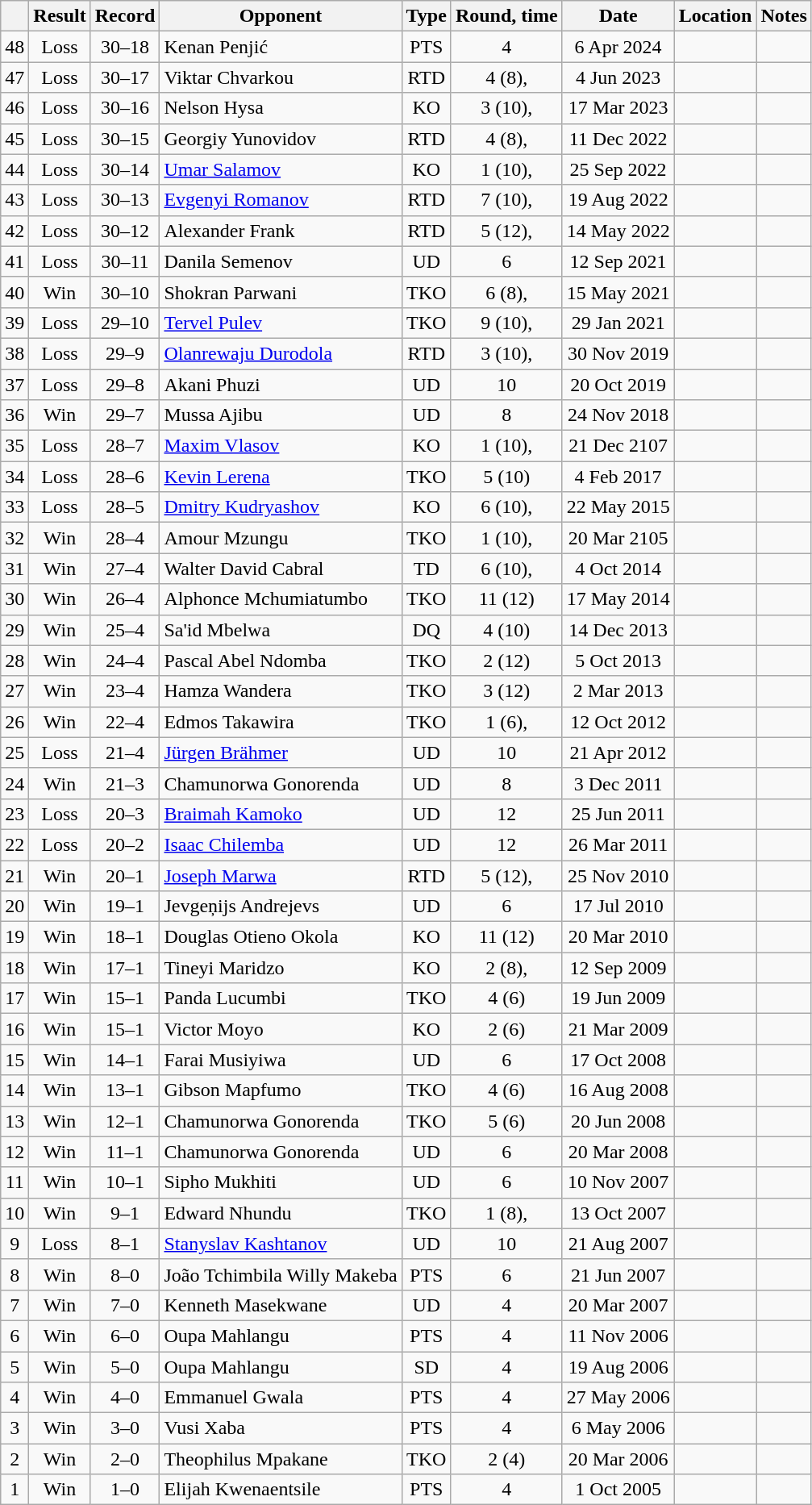<table class="wikitable" style="text-align:center">
<tr>
<th></th>
<th>Result</th>
<th>Record</th>
<th>Opponent</th>
<th>Type</th>
<th>Round, time</th>
<th>Date</th>
<th>Location</th>
<th>Notes</th>
</tr>
<tr>
<td>48</td>
<td>Loss</td>
<td>30–18</td>
<td style="text-align:left;"> Kenan Penjić</td>
<td>PTS</td>
<td>4</td>
<td>6 Apr 2024</td>
<td style="text-align:left;"> </td>
<td></td>
</tr>
<tr>
<td>47</td>
<td>Loss</td>
<td>30–17</td>
<td style="text-align:left;"> Viktar Chvarkou</td>
<td>RTD</td>
<td>4 (8), </td>
<td>4 Jun 2023</td>
<td style="text-align:left;"> </td>
<td></td>
</tr>
<tr>
<td>46</td>
<td>Loss</td>
<td>30–16</td>
<td style="text-align:left;"> Nelson Hysa</td>
<td>KO</td>
<td>3 (10), </td>
<td>17 Mar 2023</td>
<td style="text-align:left;"> </td>
<td style="text-align:left;"></td>
</tr>
<tr>
<td>45</td>
<td>Loss</td>
<td>30–15</td>
<td style="text-align:left;"> Georgiy Yunovidov</td>
<td>RTD</td>
<td>4 (8), </td>
<td>11 Dec 2022</td>
<td style="text-align:left;"> </td>
<td></td>
</tr>
<tr>
<td>44</td>
<td>Loss</td>
<td>30–14</td>
<td style="text-align:left;"> <a href='#'>Umar Salamov</a></td>
<td>KO</td>
<td>1 (10), </td>
<td>25 Sep 2022</td>
<td style="text-align:left;"> </td>
<td></td>
</tr>
<tr>
<td>43</td>
<td>Loss</td>
<td>30–13</td>
<td style="text-align:left;"> <a href='#'>Evgenyi Romanov</a></td>
<td>RTD</td>
<td>7 (10), </td>
<td>19 Aug 2022</td>
<td style="text-align:left;"> </td>
<td></td>
</tr>
<tr>
<td>42</td>
<td>Loss</td>
<td>30–12</td>
<td style="text-align:left;"> Alexander Frank</td>
<td>RTD</td>
<td>5 (12), </td>
<td>14 May 2022</td>
<td style="text-align:left;"> </td>
<td style="text-align:left;"></td>
</tr>
<tr>
<td>41</td>
<td>Loss</td>
<td>30–11</td>
<td style="text-align:left;"> Danila Semenov</td>
<td>UD</td>
<td>6</td>
<td>12 Sep 2021</td>
<td style="text-align:left;"> </td>
<td></td>
</tr>
<tr>
<td>40</td>
<td>Win</td>
<td>30–10</td>
<td style="text-align:left;"> Shokran Parwani</td>
<td>TKO</td>
<td>6 (8), </td>
<td>15 May 2021</td>
<td style="text-align:left;"> </td>
<td></td>
</tr>
<tr>
<td>39</td>
<td>Loss</td>
<td>29–10</td>
<td style="text-align:left;"> <a href='#'>Tervel Pulev</a></td>
<td>TKO</td>
<td>9 (10), </td>
<td>29 Jan 2021</td>
<td style="text-align:left;"> </td>
<td></td>
</tr>
<tr>
<td>38</td>
<td>Loss</td>
<td>29–9</td>
<td style="text-align:left;"> <a href='#'>Olanrewaju Durodola</a></td>
<td>RTD</td>
<td>3 (10), </td>
<td>30 Nov 2019</td>
<td style="text-align:left;"> </td>
<td></td>
</tr>
<tr>
<td>37</td>
<td>Loss</td>
<td>29–8</td>
<td style="text-align:left;"> Akani Phuzi</td>
<td>UD</td>
<td>10</td>
<td>20 Oct 2019</td>
<td style="text-align:left;"> </td>
<td></td>
</tr>
<tr>
<td>36</td>
<td>Win</td>
<td>29–7</td>
<td style="text-align:left;"> Mussa Ajibu</td>
<td>UD</td>
<td>8</td>
<td>24 Nov 2018</td>
<td style="text-align:left;"> </td>
<td></td>
</tr>
<tr>
<td>35</td>
<td>Loss</td>
<td>28–7</td>
<td style="text-align:left;"> <a href='#'>Maxim Vlasov</a></td>
<td>KO</td>
<td>1 (10), </td>
<td>21 Dec 2107</td>
<td style="text-align:left;"> </td>
<td></td>
</tr>
<tr>
<td>34</td>
<td>Loss</td>
<td>28–6</td>
<td style="text-align:left;"> <a href='#'>Kevin Lerena</a></td>
<td>TKO</td>
<td>5 (10)</td>
<td>4 Feb 2017</td>
<td style="text-align:left;"> </td>
<td></td>
</tr>
<tr>
<td>33</td>
<td>Loss</td>
<td>28–5</td>
<td style="text-align:left;"> <a href='#'>Dmitry Kudryashov</a></td>
<td>KO</td>
<td>6 (10), </td>
<td>22 May 2015</td>
<td style="text-align:left;"> </td>
<td></td>
</tr>
<tr>
<td>32</td>
<td>Win</td>
<td>28–4</td>
<td style="text-align:left;"> Amour Mzungu</td>
<td>TKO</td>
<td>1 (10), </td>
<td>20 Mar 2105</td>
<td style="text-align:left;"> </td>
<td></td>
</tr>
<tr>
<td>31</td>
<td>Win</td>
<td>27–4</td>
<td style="text-align:left;"> Walter David Cabral</td>
<td>TD</td>
<td>6 (10), </td>
<td>4 Oct 2014</td>
<td style="text-align:left;"> </td>
<td style="text-align:left;"></td>
</tr>
<tr>
<td>30</td>
<td>Win</td>
<td>26–4</td>
<td style="text-align:left;"> Alphonce Mchumiatumbo</td>
<td>TKO</td>
<td>11 (12)</td>
<td>17 May 2014</td>
<td style="text-align:left;"> </td>
<td style="text-align:left;"></td>
</tr>
<tr>
<td>29</td>
<td>Win</td>
<td>25–4</td>
<td style="text-align:left;"> Sa'id Mbelwa</td>
<td>DQ</td>
<td>4 (10)</td>
<td>14 Dec 2013</td>
<td style="text-align:left;"> </td>
<td></td>
</tr>
<tr>
<td>28</td>
<td>Win</td>
<td>24–4</td>
<td style="text-align:left;"> Pascal Abel Ndomba</td>
<td>TKO</td>
<td>2 (12)</td>
<td>5 Oct 2013</td>
<td style="text-align:left;"> </td>
<td></td>
</tr>
<tr>
<td>27</td>
<td>Win</td>
<td>23–4</td>
<td style="text-align:left;"> Hamza Wandera</td>
<td>TKO</td>
<td>3 (12)</td>
<td>2 Mar 2013</td>
<td style="text-align:left;"> </td>
<td></td>
</tr>
<tr>
<td>26</td>
<td>Win</td>
<td>22–4</td>
<td style="text-align:left;"> Edmos Takawira</td>
<td>TKO</td>
<td>1 (6), </td>
<td>12 Oct 2012</td>
<td style="text-align:left;"> </td>
<td></td>
</tr>
<tr>
<td>25</td>
<td>Loss</td>
<td>21–4</td>
<td style="text-align:left;"> <a href='#'>Jürgen Brähmer</a></td>
<td>UD</td>
<td>10</td>
<td>21 Apr 2012</td>
<td style="text-align:left;"> </td>
<td></td>
</tr>
<tr>
<td>24</td>
<td>Win</td>
<td>21–3</td>
<td style="text-align:left;"> Chamunorwa Gonorenda</td>
<td>UD</td>
<td>8</td>
<td>3 Dec 2011</td>
<td style="text-align:left;"> </td>
<td></td>
</tr>
<tr>
<td>23</td>
<td>Loss</td>
<td>20–3</td>
<td style="text-align:left;"> <a href='#'>Braimah Kamoko</a></td>
<td>UD</td>
<td>12</td>
<td>25 Jun 2011</td>
<td style="text-align:left;"> </td>
<td style="text-align:left;"></td>
</tr>
<tr>
<td>22</td>
<td>Loss</td>
<td>20–2</td>
<td style="text-align:left;"> <a href='#'>Isaac Chilemba</a></td>
<td>UD</td>
<td>12</td>
<td>26 Mar 2011</td>
<td style="text-align:left;"> </td>
<td style="text-align:left;"></td>
</tr>
<tr>
<td>21</td>
<td>Win</td>
<td>20–1</td>
<td style="text-align:left;"> <a href='#'>Joseph Marwa</a></td>
<td>RTD</td>
<td>5 (12), </td>
<td>25 Nov 2010</td>
<td style="text-align:left;"> </td>
<td style="text-align:left;"></td>
</tr>
<tr>
<td>20</td>
<td>Win</td>
<td>19–1</td>
<td style="text-align:left;"> Jevgeņijs Andrejevs</td>
<td>UD</td>
<td>6</td>
<td>17 Jul 2010</td>
<td style="text-align:left;"> </td>
<td></td>
</tr>
<tr>
<td>19</td>
<td>Win</td>
<td>18–1</td>
<td style="text-align:left;"> Douglas Otieno Okola</td>
<td>KO</td>
<td>11 (12)</td>
<td>20 Mar 2010</td>
<td style="text-align:left;"> </td>
<td style="text-align:left;"></td>
</tr>
<tr>
<td>18</td>
<td>Win</td>
<td>17–1</td>
<td style="text-align:left;"> Tineyi Maridzo</td>
<td>KO</td>
<td>2 (8), </td>
<td>12 Sep 2009</td>
<td style="text-align:left;"> </td>
<td></td>
</tr>
<tr>
<td>17</td>
<td>Win</td>
<td>15–1</td>
<td style="text-align:left;"> Panda Lucumbi</td>
<td>TKO</td>
<td>4 (6)</td>
<td>19 Jun 2009</td>
<td style="text-align:left;"> </td>
<td></td>
</tr>
<tr>
<td>16</td>
<td>Win</td>
<td>15–1</td>
<td style="text-align:left;"> Victor Moyo</td>
<td>KO</td>
<td>2 (6)</td>
<td>21 Mar 2009</td>
<td style="text-align:left;"> </td>
<td></td>
</tr>
<tr>
<td>15</td>
<td>Win</td>
<td>14–1</td>
<td style="text-align:left;"> Farai Musiyiwa</td>
<td>UD</td>
<td>6</td>
<td>17 Oct 2008</td>
<td style="text-align:left;"> </td>
<td></td>
</tr>
<tr>
<td>14</td>
<td>Win</td>
<td>13–1</td>
<td style="text-align:left;"> Gibson Mapfumo</td>
<td>TKO</td>
<td>4 (6)</td>
<td>16 Aug 2008</td>
<td style="text-align:left;"> </td>
<td></td>
</tr>
<tr>
<td>13</td>
<td>Win</td>
<td>12–1</td>
<td style="text-align:left;"> Chamunorwa Gonorenda</td>
<td>TKO</td>
<td>5 (6)</td>
<td>20 Jun 2008</td>
<td style="text-align:left;"> </td>
<td></td>
</tr>
<tr>
<td>12</td>
<td>Win</td>
<td>11–1</td>
<td style="text-align:left;"> Chamunorwa Gonorenda</td>
<td>UD</td>
<td>6</td>
<td>20 Mar 2008</td>
<td style="text-align:left;"> </td>
<td></td>
</tr>
<tr>
<td>11</td>
<td>Win</td>
<td>10–1</td>
<td style="text-align:left;"> Sipho Mukhiti</td>
<td>UD</td>
<td>6</td>
<td>10 Nov 2007</td>
<td style="text-align:left;"> </td>
<td></td>
</tr>
<tr>
<td>10</td>
<td>Win</td>
<td>9–1</td>
<td style="text-align:left;"> Edward Nhundu</td>
<td>TKO</td>
<td>1 (8), </td>
<td>13 Oct 2007</td>
<td style="text-align:left;"> </td>
<td></td>
</tr>
<tr>
<td>9</td>
<td>Loss</td>
<td>8–1</td>
<td style="text-align:left;"> <a href='#'>Stanyslav Kashtanov</a></td>
<td>UD</td>
<td>10</td>
<td>21 Aug 2007</td>
<td style="text-align:left;"> </td>
<td style="text-align:left;"></td>
</tr>
<tr>
<td>8</td>
<td>Win</td>
<td>8–0</td>
<td style="text-align:left;"> João Tchimbila Willy Makeba</td>
<td>PTS</td>
<td>6</td>
<td>21 Jun 2007</td>
<td style="text-align:left;"> </td>
<td></td>
</tr>
<tr>
<td>7</td>
<td>Win</td>
<td>7–0</td>
<td style="text-align:left;"> Kenneth Masekwane</td>
<td>UD</td>
<td>4</td>
<td>20 Mar 2007</td>
<td style="text-align:left;"> </td>
<td></td>
</tr>
<tr>
<td>6</td>
<td>Win</td>
<td>6–0</td>
<td style="text-align:left;"> Oupa Mahlangu</td>
<td>PTS</td>
<td>4</td>
<td>11 Nov 2006</td>
<td style="text-align:left;"> </td>
<td></td>
</tr>
<tr>
<td>5</td>
<td>Win</td>
<td>5–0</td>
<td style="text-align:left;"> Oupa Mahlangu</td>
<td>SD</td>
<td>4</td>
<td>19 Aug 2006</td>
<td style="text-align:left;"> </td>
<td></td>
</tr>
<tr>
<td>4</td>
<td>Win</td>
<td>4–0</td>
<td style="text-align:left;"> Emmanuel Gwala</td>
<td>PTS</td>
<td>4</td>
<td>27 May 2006</td>
<td style="text-align:left;"> </td>
<td></td>
</tr>
<tr>
<td>3</td>
<td>Win</td>
<td>3–0</td>
<td style="text-align:left;"> Vusi Xaba</td>
<td>PTS</td>
<td>4</td>
<td>6 May 2006</td>
<td style="text-align:left;"> </td>
<td></td>
</tr>
<tr>
<td>2</td>
<td>Win</td>
<td>2–0</td>
<td style="text-align:left;"> Theophilus Mpakane</td>
<td>TKO</td>
<td>2 (4)</td>
<td>20 Mar 2006</td>
<td style="text-align:left;"> </td>
<td></td>
</tr>
<tr>
<td>1</td>
<td>Win</td>
<td>1–0</td>
<td style="text-align:left;"> Elijah Kwenaentsile</td>
<td>PTS</td>
<td>4</td>
<td>1 Oct 2005</td>
<td style="text-align:left;"> </td>
<td></td>
</tr>
</table>
